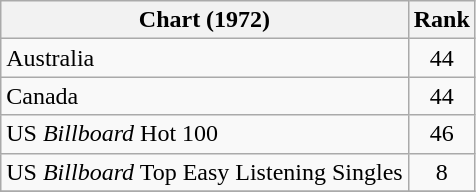<table class="wikitable sortable">
<tr>
<th>Chart (1972)</th>
<th style="text-align:center;">Rank</th>
</tr>
<tr>
<td>Australia</td>
<td style="text-align:center;">44</td>
</tr>
<tr>
<td>Canada</td>
<td style="text-align:center;">44</td>
</tr>
<tr>
<td>US <em>Billboard</em> Hot 100</td>
<td style="text-align:center;">46</td>
</tr>
<tr>
<td>US <em>Billboard</em> Top Easy Listening Singles</td>
<td style="text-align:center;">8</td>
</tr>
<tr>
</tr>
</table>
